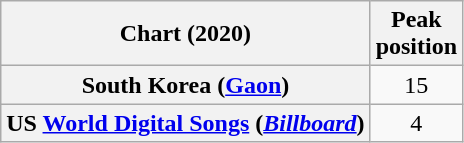<table class="wikitable sortable plainrowheaders" style="text-align:center">
<tr>
<th scope="col">Chart (2020)</th>
<th scope="col">Peak<br>position</th>
</tr>
<tr>
<th scope="row">South Korea (<a href='#'>Gaon</a>)</th>
<td align="center">15</td>
</tr>
<tr>
<th scope="row">US <a href='#'>World Digital Songs</a> (<a href='#'><em>Billboard</em></a>)</th>
<td align="center">4</td>
</tr>
</table>
